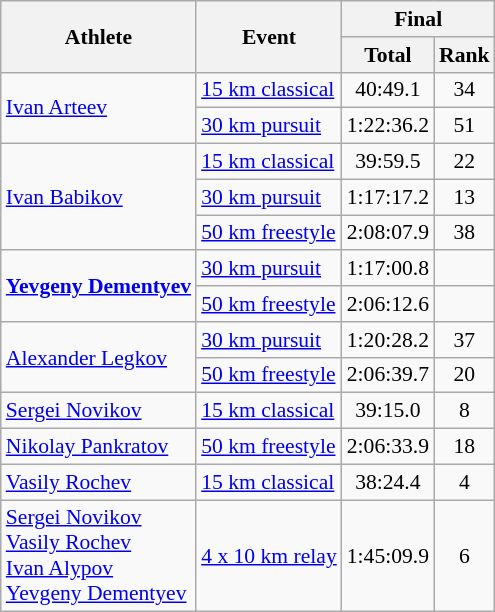<table class="wikitable" style="font-size:90%">
<tr>
<th rowspan="2">Athlete</th>
<th rowspan="2">Event</th>
<th colspan="2">Final</th>
</tr>
<tr>
<th>Total</th>
<th>Rank</th>
</tr>
<tr>
<td rowspan=2><a href='#'>Ivan Arteev</a></td>
<td><a href='#'>15 km classical</a></td>
<td align="center">40:49.1</td>
<td align="center">34</td>
</tr>
<tr>
<td><a href='#'>30 km pursuit</a></td>
<td align="center">1:22:36.2</td>
<td align="center">51</td>
</tr>
<tr>
<td rowspan=3><a href='#'>Ivan Babikov</a></td>
<td><a href='#'>15 km classical</a></td>
<td align="center">39:59.5</td>
<td align="center">22</td>
</tr>
<tr>
<td><a href='#'>30 km pursuit</a></td>
<td align="center">1:17:17.2</td>
<td align="center">13</td>
</tr>
<tr>
<td><a href='#'>50 km freestyle</a></td>
<td align="center">2:08:07.9</td>
<td align="center">38</td>
</tr>
<tr>
<td rowspan=2><strong><a href='#'>Yevgeny Dementyev</a></strong></td>
<td><a href='#'>30 km pursuit</a></td>
<td align="center">1:17:00.8</td>
<td align="center"></td>
</tr>
<tr>
<td><a href='#'>50 km freestyle</a></td>
<td align="center">2:06:12.6</td>
<td align="center"></td>
</tr>
<tr>
<td rowspan=2><a href='#'>Alexander Legkov</a></td>
<td><a href='#'>30 km pursuit</a></td>
<td align="center">1:20:28.2</td>
<td align="center">37</td>
</tr>
<tr>
<td><a href='#'>50 km freestyle</a></td>
<td align="center">2:06:39.7</td>
<td align="center">20</td>
</tr>
<tr>
<td><a href='#'>Sergei Novikov</a></td>
<td><a href='#'>15 km classical</a></td>
<td align="center">39:15.0</td>
<td align="center">8</td>
</tr>
<tr>
<td><a href='#'>Nikolay Pankratov</a></td>
<td><a href='#'>50 km freestyle</a></td>
<td align="center">2:06:33.9</td>
<td align="center">18</td>
</tr>
<tr>
<td><a href='#'>Vasily Rochev</a></td>
<td><a href='#'>15 km classical</a></td>
<td align="center">38:24.4</td>
<td align="center">4</td>
</tr>
<tr>
<td><a href='#'>Sergei Novikov</a><br><a href='#'>Vasily Rochev</a><br><a href='#'>Ivan Alypov</a><br><a href='#'>Yevgeny Dementyev</a></td>
<td><a href='#'>4 x 10 km relay</a></td>
<td align="center">1:45:09.9</td>
<td align="center">6</td>
</tr>
</table>
